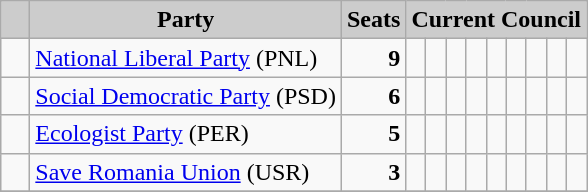<table class="wikitable">
<tr>
<th style="background:#ccc">   </th>
<th style="background:#ccc">Party</th>
<th style="background:#ccc">Seats</th>
<th style="background:#ccc" colspan="9">Current Council</th>
</tr>
<tr>
<td>  </td>
<td><a href='#'>National Liberal Party</a> (PNL)</td>
<td style="text-align: right"><strong>9</strong></td>
<td>  </td>
<td>  </td>
<td>  </td>
<td>  </td>
<td>  </td>
<td>  </td>
<td>  </td>
<td>  </td>
<td>  </td>
</tr>
<tr>
<td>  </td>
<td><a href='#'>Social Democratic Party</a> (PSD)</td>
<td style="text-align: right"><strong>6</strong></td>
<td>  </td>
<td>  </td>
<td>  </td>
<td>  </td>
<td>  </td>
<td>  </td>
<td></td>
<td></td>
<td></td>
</tr>
<tr>
<td>  </td>
<td><a href='#'>Ecologist Party</a> (PER)</td>
<td style="text-align: right"><strong>5</strong></td>
<td>  </td>
<td>  </td>
<td>  </td>
<td>  </td>
<td>  </td>
<td></td>
<td></td>
<td></td>
<td></td>
</tr>
<tr>
<td>  </td>
<td><a href='#'>Save Romania Union</a> (USR)</td>
<td style="text-align: right"><strong>3</strong></td>
<td>  </td>
<td>  </td>
<td>  </td>
<td></td>
<td></td>
<td></td>
<td></td>
<td></td>
<td></td>
</tr>
<tr>
</tr>
</table>
